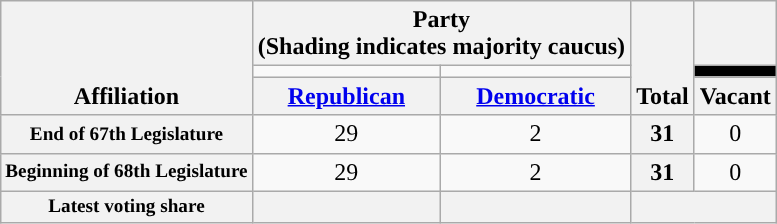<table class=wikitable style="text-align:center">
<tr style="vertical-align:bottom;">
<th rowspan=3>Affiliation</th>
<th colspan=2>Party <div>(Shading indicates majority caucus)</div></th>
<th rowspan=3>Total</th>
<th></th>
</tr>
<tr -style="height:5px">
<td style="background-color:"></td>
<td style="background-color:"></td>
<td style="background-color:black"></td>
</tr>
<tr>
<th><a href='#'>Republican</a></th>
<th><a href='#'>Democratic</a></th>
<th>Vacant</th>
</tr>
<tr>
<th nowrap style="font-size:80%">End of 67th Legislature</th>
<td>29</td>
<td>2</td>
<th>31</th>
<td>0</td>
</tr>
<tr>
<th nowrap style="font-size:80%">Beginning of 68th Legislature</th>
<td>29</td>
<td>2</td>
<th>31</th>
<td>0</td>
</tr>
<tr>
<th nowrap style="font-size:80%">Latest voting share</th>
<th></th>
<th></th>
<th colspan=2></th>
</tr>
</table>
